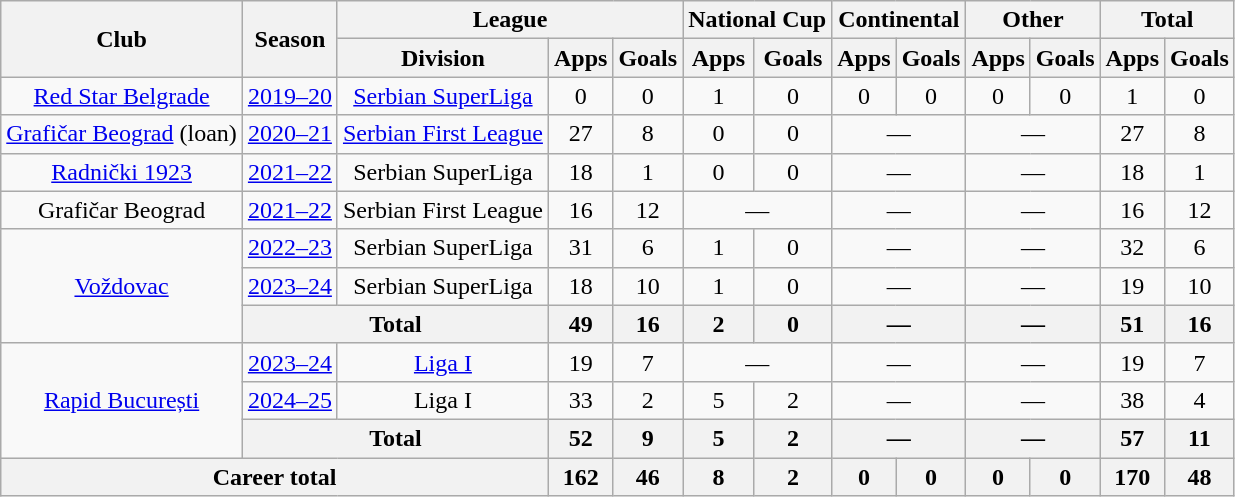<table class="wikitable" style="text-align:center">
<tr>
<th rowspan="2">Club</th>
<th rowspan="2">Season</th>
<th colspan="3">League</th>
<th colspan="2">National Cup</th>
<th colspan="2">Continental</th>
<th colspan="2">Other</th>
<th colspan="2">Total</th>
</tr>
<tr>
<th>Division</th>
<th>Apps</th>
<th>Goals</th>
<th>Apps</th>
<th>Goals</th>
<th>Apps</th>
<th>Goals</th>
<th>Apps</th>
<th>Goals</th>
<th>Apps</th>
<th>Goals</th>
</tr>
<tr>
<td><a href='#'>Red Star Belgrade</a></td>
<td><a href='#'>2019–20</a></td>
<td><a href='#'>Serbian SuperLiga</a></td>
<td>0</td>
<td>0</td>
<td>1</td>
<td>0</td>
<td>0</td>
<td>0</td>
<td>0</td>
<td>0</td>
<td>1</td>
<td>0</td>
</tr>
<tr>
<td rowspan="1"><a href='#'>Grafičar Beograd</a> (loan)</td>
<td><a href='#'>2020–21</a></td>
<td><a href='#'>Serbian First League</a></td>
<td>27</td>
<td>8</td>
<td>0</td>
<td>0</td>
<td colspan="2">—</td>
<td colspan="2">—</td>
<td>27</td>
<td>8</td>
</tr>
<tr>
<td><a href='#'>Radnički 1923</a></td>
<td><a href='#'>2021–22</a></td>
<td>Serbian SuperLiga</td>
<td>18</td>
<td>1</td>
<td>0</td>
<td>0</td>
<td colspan="2">—</td>
<td colspan="2">—</td>
<td>18</td>
<td>1</td>
</tr>
<tr>
<td>Grafičar Beograd</td>
<td><a href='#'>2021–22</a></td>
<td>Serbian First League</td>
<td>16</td>
<td>12</td>
<td colspan="2">—</td>
<td colspan="2">—</td>
<td colspan="2">—</td>
<td>16</td>
<td>12</td>
</tr>
<tr>
<td rowspan="3"><a href='#'>Voždovac</a></td>
<td><a href='#'>2022–23</a></td>
<td>Serbian SuperLiga</td>
<td>31</td>
<td>6</td>
<td>1</td>
<td>0</td>
<td colspan="2">—</td>
<td colspan="2">—</td>
<td>32</td>
<td>6</td>
</tr>
<tr>
<td><a href='#'>2023–24</a></td>
<td>Serbian SuperLiga</td>
<td>18</td>
<td>10</td>
<td>1</td>
<td>0</td>
<td colspan="2">—</td>
<td colspan="2">—</td>
<td>19</td>
<td>10</td>
</tr>
<tr>
<th colspan="2">Total</th>
<th>49</th>
<th>16</th>
<th>2</th>
<th>0</th>
<th colspan="2">—</th>
<th colspan="2">—</th>
<th>51</th>
<th>16</th>
</tr>
<tr>
<td rowspan="3"><a href='#'>Rapid București</a></td>
<td><a href='#'>2023–24</a></td>
<td><a href='#'>Liga I</a></td>
<td>19</td>
<td>7</td>
<td colspan="2">—</td>
<td colspan="2">—</td>
<td colspan="2">—</td>
<td>19</td>
<td>7</td>
</tr>
<tr>
<td><a href='#'>2024–25</a></td>
<td>Liga I</td>
<td>33</td>
<td>2</td>
<td>5</td>
<td>2</td>
<td colspan="2">—</td>
<td colspan="2">—</td>
<td>38</td>
<td>4</td>
</tr>
<tr>
<th colspan="2">Total</th>
<th>52</th>
<th>9</th>
<th>5</th>
<th>2</th>
<th colspan="2">—</th>
<th colspan="2">—</th>
<th>57</th>
<th>11</th>
</tr>
<tr>
<th colspan="3">Career total</th>
<th>162</th>
<th>46</th>
<th>8</th>
<th>2</th>
<th>0</th>
<th>0</th>
<th>0</th>
<th>0</th>
<th>170</th>
<th>48</th>
</tr>
</table>
